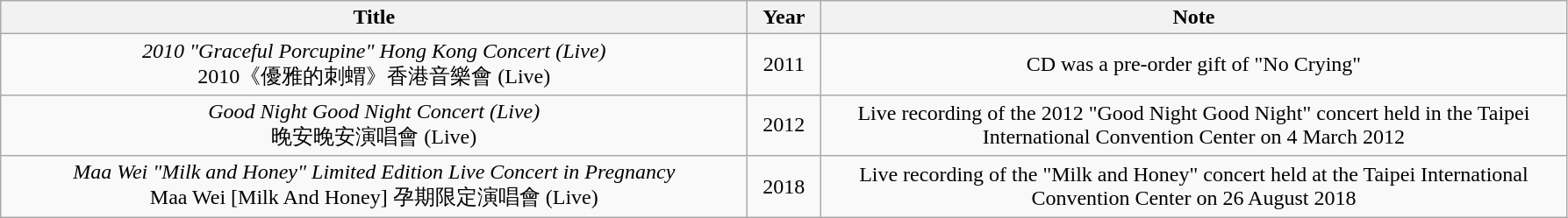<table class="wikitable plainrowheaders" style="text-align:center;">
<tr>
<th style="width:35em;">Title</th>
<th style="width:3em;">Year</th>
<th style="width:35em;">Note</th>
</tr>
<tr>
<td><em>2010 "Graceful Porcupine" Hong Kong Concert (Live)</em> <br>2010《優雅的刺蝟》香港音樂會 (Live)</td>
<td>2011</td>
<td>CD was a pre-order gift of "No Crying"</td>
</tr>
<tr>
<td><em>Good Night Good Night Concert (Live)</em> <br>晚安晚安演唱會 (Live)</td>
<td>2012</td>
<td>Live recording of the 2012 "Good Night Good Night" concert held in the Taipei International Convention Center on 4 March 2012</td>
</tr>
<tr>
<td><em>Maa Wei "Milk and Honey" Limited Edition Live Concert in Pregnancy</em> <br>Maa Wei [Milk And Honey] 孕期限定演唱會 (Live)</td>
<td>2018</td>
<td>Live recording of the "Milk and Honey" concert held at the Taipei International Convention Center on 26 August 2018</td>
</tr>
</table>
